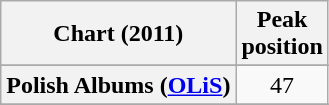<table class="wikitable sortable plainrowheaders" style="text-align:center">
<tr>
<th scope="col">Chart (2011)</th>
<th scope="col">Peak<br> position</th>
</tr>
<tr>
</tr>
<tr>
</tr>
<tr>
</tr>
<tr>
</tr>
<tr>
</tr>
<tr>
</tr>
<tr>
</tr>
<tr>
</tr>
<tr>
</tr>
<tr>
</tr>
<tr>
</tr>
<tr>
</tr>
<tr>
<th scope="row">Polish Albums (<a href='#'>OLiS</a>)</th>
<td>47</td>
</tr>
<tr>
</tr>
<tr>
</tr>
<tr>
</tr>
<tr>
</tr>
<tr>
</tr>
</table>
